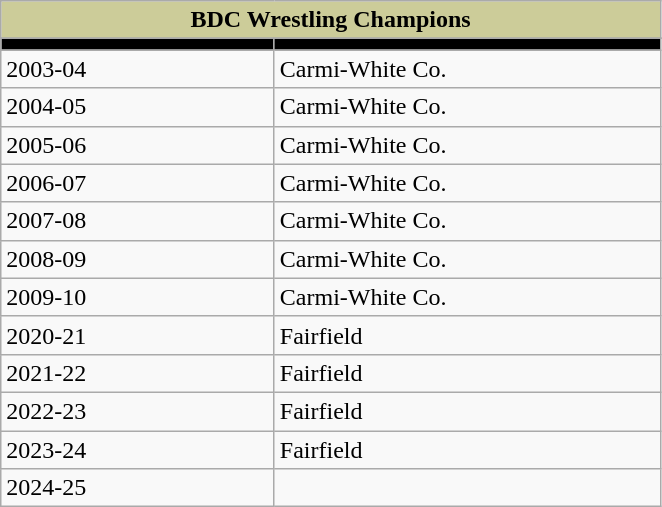<table class="wikitable" border="1">
<tr style="background: #cccc99; color: black">
<td colspan="2" style="text-align:center;"><strong>BDC Wrestling Champions</strong></td>
</tr>
<tr>
</tr>
<tr style="background: black; color: #cccc99">
<td width="175"></td>
<td width="250"></td>
</tr>
<tr>
<td>2003-04</td>
<td>Carmi-White Co.</td>
</tr>
<tr>
<td>2004-05</td>
<td>Carmi-White Co.</td>
</tr>
<tr>
<td>2005-06</td>
<td>Carmi-White Co.</td>
</tr>
<tr>
<td>2006-07</td>
<td>Carmi-White Co.</td>
</tr>
<tr>
<td>2007-08</td>
<td>Carmi-White Co.</td>
</tr>
<tr>
<td>2008-09</td>
<td>Carmi-White Co.</td>
</tr>
<tr>
<td>2009-10</td>
<td>Carmi-White Co.</td>
</tr>
<tr>
<td>2020-21</td>
<td>Fairfield</td>
</tr>
<tr>
<td>2021-22</td>
<td>Fairfield</td>
</tr>
<tr>
<td>2022-23</td>
<td>Fairfield</td>
</tr>
<tr>
<td>2023-24</td>
<td>Fairfield</td>
</tr>
<tr>
<td>2024-25</td>
<td></td>
</tr>
</table>
